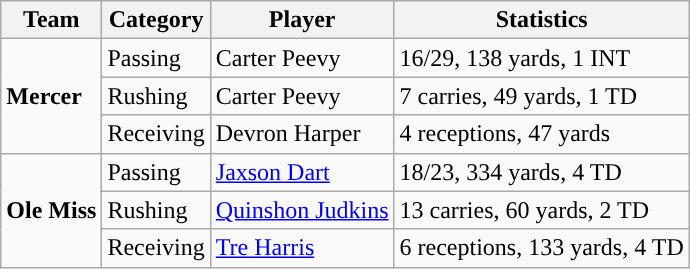<table class="wikitable" style="float: right;">
<tr>
<th>Team</th>
<th>Category</th>
<th>Player</th>
<th>Statistics</th>
</tr>
<tr>
<td rowspan=3><strong>Mercer</strong></td>
<td>Passing</td>
<td>Carter Peevy</td>
<td>16/29, 138 yards, 1 INT</td>
</tr>
<tr>
<td>Rushing</td>
<td>Carter Peevy</td>
<td>7 carries, 49 yards, 1 TD</td>
</tr>
<tr>
<td>Receiving</td>
<td>Devron Harper</td>
<td>4 receptions, 47 yards</td>
</tr>
<tr>
<td rowspan=3><strong>Ole Miss</strong></td>
<td>Passing</td>
<td><a href='#'>Jaxson Dart</a></td>
<td>18/23, 334 yards, 4 TD</td>
</tr>
<tr>
<td>Rushing</td>
<td><a href='#'>Quinshon Judkins</a></td>
<td>13 carries, 60 yards, 2 TD</td>
</tr>
<tr>
<td>Receiving</td>
<td><a href='#'>Tre Harris</a></td>
<td>6 receptions, 133 yards, 4 TD</td>
</tr>
</table>
